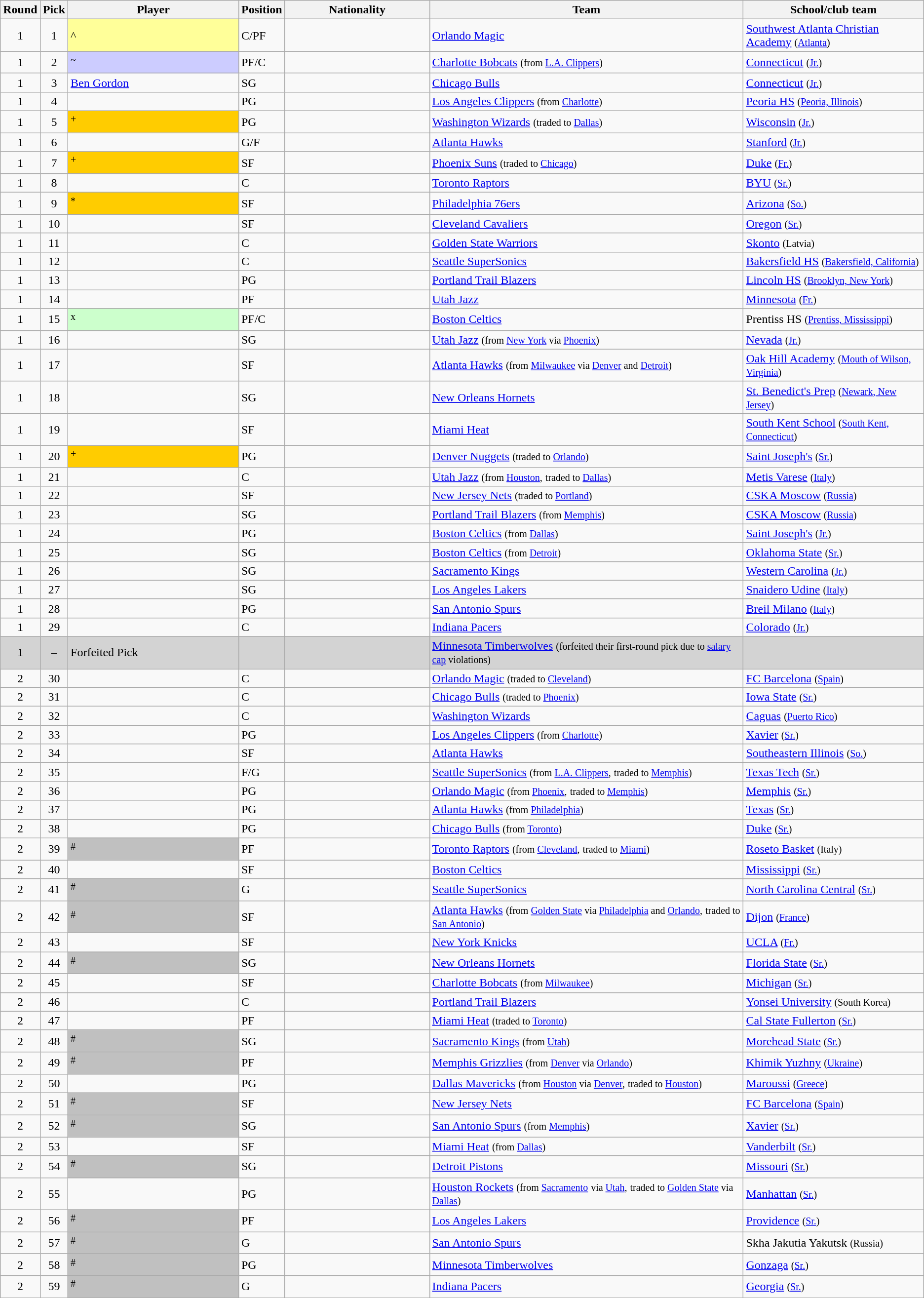<table class="wikitable sortable">
<tr>
<th width="1%">Round</th>
<th width="1%">Pick</th>
<th width="19%">Player</th>
<th width="1%">Position</th>
<th width="16%">Nationality</th>
<th width="35%">Team</th>
<th width="20%">School/club team</th>
</tr>
<tr>
<td align=center>1</td>
<td align=center>1</td>
<td bgcolor="#ff9">^</td>
<td>C/PF </td>
<td></td>
<td><a href='#'>Orlando Magic</a></td>
<td><a href='#'>Southwest Atlanta Christian Academy</a> <small>(<a href='#'>Atlanta</a>)</small></td>
</tr>
<tr>
<td align=center>1</td>
<td align=center>2</td>
<td bgcolor="#CCCCFF"><sup>~</sup></td>
<td>PF/C</td>
<td> <br> </td>
<td><a href='#'>Charlotte Bobcats</a> <small>(from <a href='#'>L.A. Clippers</a>)</small></td>
<td><a href='#'>Connecticut</a> <small>(<a href='#'>Jr.</a>)</small></td>
</tr>
<tr>
<td align=center>1</td>
<td align=center>3</td>
<td><a href='#'>Ben Gordon</a></td>
<td>SG</td>
<td></td>
<td><a href='#'>Chicago Bulls</a></td>
<td><a href='#'>Connecticut</a> <small>(<a href='#'>Jr.</a>)</small></td>
</tr>
<tr>
<td align=center>1</td>
<td align=center>4</td>
<td></td>
<td>PG</td>
<td></td>
<td><a href='#'>Los Angeles Clippers</a> <small>(from <a href='#'>Charlotte</a>)</small></td>
<td><a href='#'>Peoria HS</a> <small>(<a href='#'>Peoria, Illinois</a>)</small></td>
</tr>
<tr>
<td align=center>1</td>
<td align=center>5</td>
<td bgcolor="#FFCC00"><sup>+</sup></td>
<td>PG</td>
<td></td>
<td><a href='#'>Washington Wizards</a> <small>(traded to <a href='#'>Dallas</a>)</small></td>
<td><a href='#'>Wisconsin</a> <small>(<a href='#'>Jr.</a>)</small></td>
</tr>
<tr>
<td align=center>1</td>
<td align=center>6</td>
<td></td>
<td>G/F</td>
<td></td>
<td><a href='#'>Atlanta Hawks</a></td>
<td><a href='#'>Stanford</a> <small>(<a href='#'>Jr.</a>)</small></td>
</tr>
<tr>
<td align=center>1</td>
<td align=center>7</td>
<td bgcolor="#FFCC00"><sup>+</sup></td>
<td>SF</td>
<td><br></td>
<td><a href='#'>Phoenix Suns</a> <small>(traded to <a href='#'>Chicago</a>)</small></td>
<td><a href='#'>Duke</a> <small>(<a href='#'>Fr.</a>)</small></td>
</tr>
<tr>
<td align=center>1</td>
<td align=center>8</td>
<td></td>
<td>C</td>
<td></td>
<td><a href='#'>Toronto Raptors</a></td>
<td><a href='#'>BYU</a> <small>(<a href='#'>Sr.</a>)</small></td>
</tr>
<tr>
<td align=center>1</td>
<td align=center>9</td>
<td bgcolor="#FFCC00"><sup>*</sup></td>
<td>SF</td>
<td></td>
<td><a href='#'>Philadelphia 76ers</a></td>
<td><a href='#'>Arizona</a> <small>(<a href='#'>So.</a>)</small></td>
</tr>
<tr>
<td align=center>1</td>
<td align=center>10</td>
<td></td>
<td>SF</td>
<td></td>
<td><a href='#'>Cleveland Cavaliers</a></td>
<td><a href='#'>Oregon</a> <small>(<a href='#'>Sr.</a>)</small></td>
</tr>
<tr>
<td align=center>1</td>
<td align=center>11</td>
<td></td>
<td>C</td>
<td></td>
<td><a href='#'>Golden State Warriors</a></td>
<td><a href='#'>Skonto</a> <small>(Latvia)</small></td>
</tr>
<tr>
<td align=center>1</td>
<td align=center>12</td>
<td></td>
<td>C</td>
<td></td>
<td><a href='#'>Seattle SuperSonics</a></td>
<td><a href='#'>Bakersfield HS</a> <small>(<a href='#'>Bakersfield, California</a>)</small></td>
</tr>
<tr>
<td align=center>1</td>
<td align=center>13</td>
<td></td>
<td>PG</td>
<td></td>
<td><a href='#'>Portland Trail Blazers</a></td>
<td><a href='#'>Lincoln HS</a> <small>(<a href='#'>Brooklyn, New York</a>)</small></td>
</tr>
<tr>
<td align=center>1</td>
<td align=center>14</td>
<td></td>
<td>PF</td>
<td></td>
<td><a href='#'>Utah Jazz</a></td>
<td><a href='#'>Minnesota</a> <small>(<a href='#'>Fr.</a>)</small></td>
</tr>
<tr>
<td align=center>1</td>
<td align=center>15</td>
<td bgcolor="#CCFFCC"><sup>x</sup></td>
<td>PF/C</td>
<td></td>
<td><a href='#'>Boston Celtics</a></td>
<td>Prentiss HS <small>(<a href='#'>Prentiss, Mississippi</a>)</small></td>
</tr>
<tr>
<td align=center>1</td>
<td align=center>16</td>
<td></td>
<td>SG</td>
<td></td>
<td><a href='#'>Utah Jazz</a> <small>(from <a href='#'>New York</a> via <a href='#'>Phoenix</a>)</small></td>
<td><a href='#'>Nevada</a> <small>(<a href='#'>Jr.</a>)</small></td>
</tr>
<tr>
<td align=center>1</td>
<td align=center>17</td>
<td></td>
<td>SF</td>
<td></td>
<td><a href='#'>Atlanta Hawks</a> <small>(from <a href='#'>Milwaukee</a> via <a href='#'>Denver</a> and <a href='#'>Detroit</a>)</small></td>
<td><a href='#'>Oak Hill Academy</a> <small>(<a href='#'>Mouth of Wilson, Virginia</a>)</small></td>
</tr>
<tr>
<td align=center>1</td>
<td align=center>18</td>
<td></td>
<td>SG</td>
<td></td>
<td><a href='#'>New Orleans Hornets</a></td>
<td><a href='#'>St. Benedict's Prep</a> <small>(<a href='#'>Newark, New Jersey</a>)</small></td>
</tr>
<tr>
<td align=center>1</td>
<td align=center>19</td>
<td></td>
<td>SF</td>
<td></td>
<td><a href='#'>Miami Heat</a></td>
<td><a href='#'>South Kent School</a> <small>(<a href='#'>South Kent, Connecticut</a>)</small></td>
</tr>
<tr>
<td align=center>1</td>
<td align=center>20</td>
<td bgcolor="#FFCC00"><sup>+</sup></td>
<td>PG</td>
<td></td>
<td><a href='#'>Denver Nuggets</a> <small>(traded to <a href='#'>Orlando</a>)</small></td>
<td><a href='#'>Saint Joseph's</a> <small>(<a href='#'>Sr.</a>)</small></td>
</tr>
<tr>
<td align=center>1</td>
<td align=center>21</td>
<td></td>
<td>C</td>
<td></td>
<td><a href='#'>Utah Jazz</a> <small>(from <a href='#'>Houston</a>,</small> <small>traded to <a href='#'>Dallas</a>)</small></td>
<td><a href='#'>Metis Varese</a> <small>(<a href='#'>Italy</a>)</small></td>
</tr>
<tr>
<td align=center>1</td>
<td align=center>22</td>
<td></td>
<td>SF</td>
<td></td>
<td><a href='#'>New Jersey Nets</a> <small>(traded to <a href='#'>Portland</a>)</small></td>
<td><a href='#'>CSKA Moscow</a> <small>(<a href='#'>Russia</a>)</small></td>
</tr>
<tr>
<td align=center>1</td>
<td align=center>23</td>
<td></td>
<td>SG</td>
<td></td>
<td><a href='#'>Portland Trail Blazers</a> <small>(from <a href='#'>Memphis</a>)</small></td>
<td><a href='#'>CSKA Moscow</a> <small>(<a href='#'>Russia</a>)</small></td>
</tr>
<tr>
<td align=center>1</td>
<td align=center>24</td>
<td></td>
<td>PG</td>
<td></td>
<td><a href='#'>Boston Celtics</a> <small>(from <a href='#'>Dallas</a>)</small></td>
<td><a href='#'>Saint Joseph's</a> <small>(<a href='#'>Jr.</a>)</small></td>
</tr>
<tr>
<td align=center>1</td>
<td align=center>25</td>
<td></td>
<td>SG</td>
<td></td>
<td><a href='#'>Boston Celtics</a> <small>(from <a href='#'>Detroit</a>)</small></td>
<td><a href='#'>Oklahoma State</a> <small>(<a href='#'>Sr.</a>)</small></td>
</tr>
<tr>
<td align=center>1</td>
<td align=center>26</td>
<td></td>
<td>SG</td>
<td></td>
<td><a href='#'>Sacramento Kings</a></td>
<td><a href='#'>Western Carolina</a> <small>(<a href='#'>Jr.</a>)</small></td>
</tr>
<tr>
<td align=center>1</td>
<td align=center>27</td>
<td></td>
<td>SG</td>
<td></td>
<td><a href='#'>Los Angeles Lakers</a></td>
<td><a href='#'>Snaidero Udine</a> <small>(<a href='#'>Italy</a>)</small></td>
</tr>
<tr>
<td align=center>1</td>
<td align=center>28</td>
<td></td>
<td>PG</td>
<td></td>
<td><a href='#'>San Antonio Spurs</a></td>
<td><a href='#'>Breil Milano</a> <small>(<a href='#'>Italy</a>)</small></td>
</tr>
<tr>
<td align=center>1</td>
<td align=center>29</td>
<td></td>
<td>C</td>
<td></td>
<td><a href='#'>Indiana Pacers</a></td>
<td><a href='#'>Colorado</a> <small>(<a href='#'>Jr.</a>)</small></td>
</tr>
<tr bgcolor="lightgray">
<td align=center>1</td>
<td align=center>–</td>
<td>Forfeited Pick</td>
<td></td>
<td></td>
<td><a href='#'>Minnesota Timberwolves</a> <small>(forfeited their first-round pick due to <a href='#'>salary cap</a> violations)</small></td>
<td></td>
</tr>
<tr>
<td align=center>2</td>
<td align=center>30</td>
<td></td>
<td>C</td>
<td></td>
<td><a href='#'>Orlando Magic</a> <small>(traded to <a href='#'>Cleveland</a>)</small></td>
<td><a href='#'>FC Barcelona</a> <small>(<a href='#'>Spain</a>)</small></td>
</tr>
<tr>
<td align=center>2</td>
<td align=center>31</td>
<td></td>
<td>C</td>
<td></td>
<td><a href='#'>Chicago Bulls</a> <small>(traded to <a href='#'>Phoenix</a>)</small></td>
<td><a href='#'>Iowa State</a> <small>(<a href='#'>Sr.</a>)</small></td>
</tr>
<tr>
<td align=center>2</td>
<td align=center>32</td>
<td></td>
<td>C</td>
<td></td>
<td><a href='#'>Washington Wizards</a></td>
<td><a href='#'>Caguas</a> <small>(<a href='#'>Puerto Rico</a>)</small></td>
</tr>
<tr>
<td align=center>2</td>
<td align=center>33</td>
<td></td>
<td>PG</td>
<td></td>
<td><a href='#'>Los Angeles Clippers</a> <small>(from <a href='#'>Charlotte</a>)</small></td>
<td><a href='#'>Xavier</a> <small>(<a href='#'>Sr.</a>)</small></td>
</tr>
<tr>
<td align=center>2</td>
<td align=center>34</td>
<td></td>
<td>SF</td>
<td></td>
<td><a href='#'>Atlanta Hawks</a></td>
<td><a href='#'>Southeastern Illinois</a> <small>(<a href='#'>So.</a>)</small></td>
</tr>
<tr>
<td align=center>2</td>
<td align=center>35</td>
<td></td>
<td>F/G</td>
<td></td>
<td><a href='#'>Seattle SuperSonics</a> <small>(from <a href='#'>L.A. Clippers</a>,</small> <small>traded to <a href='#'>Memphis</a>)</small></td>
<td><a href='#'>Texas Tech</a> <small>(<a href='#'>Sr.</a>)</small></td>
</tr>
<tr>
<td align=center>2</td>
<td align=center>36</td>
<td></td>
<td>PG</td>
<td></td>
<td><a href='#'>Orlando Magic</a> <small>(from <a href='#'>Phoenix</a>,</small> <small>traded to <a href='#'>Memphis</a>)</small></td>
<td><a href='#'>Memphis</a> <small>(<a href='#'>Sr.</a>)</small></td>
</tr>
<tr>
<td align=center>2</td>
<td align=center>37</td>
<td></td>
<td>PG</td>
<td></td>
<td><a href='#'>Atlanta Hawks</a> <small>(from <a href='#'>Philadelphia</a>)</small></td>
<td><a href='#'>Texas</a> <small>(<a href='#'>Sr.</a>)</small></td>
</tr>
<tr>
<td align=center>2</td>
<td align=center>38</td>
<td></td>
<td>PG</td>
<td></td>
<td><a href='#'>Chicago Bulls</a> <small>(from <a href='#'>Toronto</a>)</small></td>
<td><a href='#'>Duke</a> <small>(<a href='#'>Sr.</a>)</small></td>
</tr>
<tr>
<td align=center>2</td>
<td align=center>39</td>
<td bgcolor="#C0C0C0"><sup>#</sup></td>
<td>PF</td>
<td></td>
<td><a href='#'>Toronto Raptors</a> <small>(from <a href='#'>Cleveland</a>,</small> <small>traded to <a href='#'>Miami</a>)</small></td>
<td><a href='#'>Roseto Basket</a> <small>(Italy)</small></td>
</tr>
<tr>
<td align=center>2</td>
<td align=center>40</td>
<td></td>
<td>SF</td>
<td></td>
<td><a href='#'>Boston Celtics</a></td>
<td><a href='#'>Mississippi</a> <small>(<a href='#'>Sr.</a>)</small></td>
</tr>
<tr>
<td align=center>2</td>
<td align=center>41</td>
<td bgcolor="#C0C0C0"><sup>#</sup></td>
<td>G</td>
<td></td>
<td><a href='#'>Seattle SuperSonics</a></td>
<td><a href='#'>North Carolina Central</a> <small>(<a href='#'>Sr.</a>)</small></td>
</tr>
<tr>
<td align=center>2</td>
<td align=center>42</td>
<td bgcolor="#C0C0C0"><sup>#</sup></td>
<td>SF</td>
<td></td>
<td><a href='#'>Atlanta Hawks</a> <small>(from <a href='#'>Golden State</a> via <a href='#'>Philadelphia</a> and <a href='#'>Orlando</a>,</small> <small>traded to <a href='#'>San Antonio</a>)</small></td>
<td><a href='#'>Dijon</a> <small>(<a href='#'>France</a>)</small></td>
</tr>
<tr>
<td align=center>2</td>
<td align=center>43</td>
<td></td>
<td>SF</td>
<td></td>
<td><a href='#'>New York Knicks</a></td>
<td><a href='#'>UCLA</a> <small>(<a href='#'>Fr.</a>)</small></td>
</tr>
<tr>
<td align=center>2</td>
<td align=center>44</td>
<td bgcolor="#C0C0C0"><sup>#</sup></td>
<td>SG</td>
<td></td>
<td><a href='#'>New Orleans Hornets</a></td>
<td><a href='#'>Florida State</a> <small>(<a href='#'>Sr.</a>)</small></td>
</tr>
<tr>
<td align=center>2</td>
<td align=center>45</td>
<td></td>
<td>SF</td>
<td></td>
<td><a href='#'>Charlotte Bobcats</a> <small>(from <a href='#'>Milwaukee</a>)</small></td>
<td><a href='#'>Michigan</a> <small>(<a href='#'>Sr.</a>)</small></td>
</tr>
<tr>
<td align=center>2</td>
<td align=center>46</td>
<td></td>
<td>C</td>
<td></td>
<td><a href='#'>Portland Trail Blazers</a></td>
<td><a href='#'>Yonsei University</a> <small>(South Korea)</small></td>
</tr>
<tr>
<td align=center>2</td>
<td align=center>47</td>
<td></td>
<td>PF</td>
<td></td>
<td><a href='#'>Miami Heat</a> <small>(traded to <a href='#'>Toronto</a>)</small></td>
<td><a href='#'>Cal State Fullerton</a> <small>(<a href='#'>Sr.</a>)</small></td>
</tr>
<tr>
<td align=center>2</td>
<td align=center>48</td>
<td bgcolor="#C0C0C0"><sup>#</sup></td>
<td>SG</td>
<td></td>
<td><a href='#'>Sacramento Kings</a> <small>(from <a href='#'>Utah</a>)</small></td>
<td><a href='#'>Morehead State</a> <small>(<a href='#'>Sr.</a>)</small></td>
</tr>
<tr>
<td align=center>2</td>
<td align=center>49</td>
<td bgcolor="#C0C0C0"><sup>#</sup></td>
<td>PF</td>
<td></td>
<td><a href='#'>Memphis Grizzlies</a> <small>(from <a href='#'>Denver</a> via <a href='#'>Orlando</a>)</small></td>
<td><a href='#'>Khimik Yuzhny</a> <small>(<a href='#'>Ukraine</a>)</small></td>
</tr>
<tr>
<td align=center>2</td>
<td align=center>50</td>
<td></td>
<td>PG</td>
<td></td>
<td><a href='#'>Dallas Mavericks</a> <small>(from <a href='#'>Houston</a> via <a href='#'>Denver</a>,</small> <small>traded to <a href='#'>Houston</a>)</small></td>
<td><a href='#'>Maroussi</a> <small>(<a href='#'>Greece</a>)</small></td>
</tr>
<tr>
<td align=center>2</td>
<td align=center>51</td>
<td bgcolor="#C0C0C0"><sup>#</sup></td>
<td>SF</td>
<td></td>
<td><a href='#'>New Jersey Nets</a></td>
<td><a href='#'>FC Barcelona</a> <small>(<a href='#'>Spain</a>)</small></td>
</tr>
<tr>
<td align=center>2</td>
<td align=center>52</td>
<td bgcolor="#C0C0C0"><sup>#</sup></td>
<td>SG</td>
<td></td>
<td><a href='#'>San Antonio Spurs</a> <small>(from <a href='#'>Memphis</a>)</small></td>
<td><a href='#'>Xavier</a> <small>(<a href='#'>Sr.</a>)</small></td>
</tr>
<tr>
<td align=center>2</td>
<td align=center>53</td>
<td></td>
<td>SF</td>
<td></td>
<td><a href='#'>Miami Heat</a> <small>(from <a href='#'>Dallas</a>)</small></td>
<td><a href='#'>Vanderbilt</a> <small>(<a href='#'>Sr.</a>)</small></td>
</tr>
<tr>
<td align=center>2</td>
<td align=center>54</td>
<td bgcolor="#C0C0C0"><sup>#</sup></td>
<td>SG</td>
<td></td>
<td><a href='#'>Detroit Pistons</a></td>
<td><a href='#'>Missouri</a> <small>(<a href='#'>Sr.</a>)</small></td>
</tr>
<tr>
<td align=center>2</td>
<td align=center>55</td>
<td></td>
<td>PG</td>
<td></td>
<td><a href='#'>Houston Rockets</a> <small>(from <a href='#'>Sacramento</a></small> <small>via <a href='#'>Utah</a>,</small> <small>traded to <a href='#'>Golden State</a></small><small> via <a href='#'>Dallas</a>)</small></td>
<td><a href='#'>Manhattan</a> <small>(<a href='#'>Sr.</a>)</small></td>
</tr>
<tr>
<td align=center>2</td>
<td align=center>56</td>
<td bgcolor="#C0C0C0"><sup>#</sup></td>
<td>PF</td>
<td></td>
<td><a href='#'>Los Angeles Lakers</a></td>
<td><a href='#'>Providence</a> <small>(<a href='#'>Sr.</a>)</small></td>
</tr>
<tr>
<td align=center>2</td>
<td align=center>57</td>
<td bgcolor="#C0C0C0"><sup>#</sup></td>
<td>G</td>
<td></td>
<td><a href='#'>San Antonio Spurs</a></td>
<td>Skha Jakutia Yakutsk <small>(Russia)</small></td>
</tr>
<tr>
<td align=center>2</td>
<td align=center>58</td>
<td bgcolor="#C0C0C0"><sup>#</sup></td>
<td>PG</td>
<td></td>
<td><a href='#'>Minnesota Timberwolves</a></td>
<td><a href='#'>Gonzaga</a> <small>(<a href='#'>Sr.</a>)</small></td>
</tr>
<tr>
<td align=center>2</td>
<td align=center>59</td>
<td bgcolor="#C0C0C0"><sup>#</sup></td>
<td>G</td>
<td></td>
<td><a href='#'>Indiana Pacers</a></td>
<td><a href='#'>Georgia</a> <small>(<a href='#'>Sr.</a>)</small></td>
</tr>
</table>
